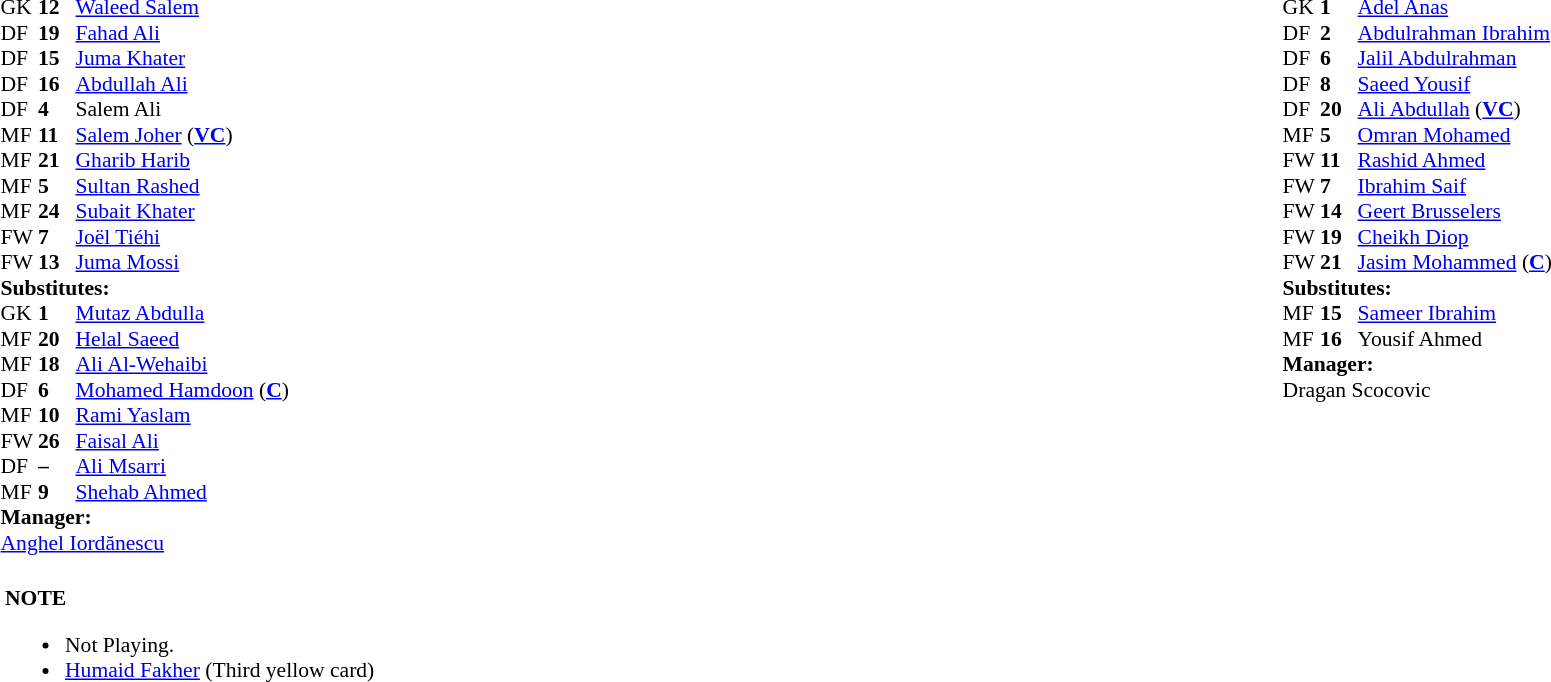<table width="100%">
<tr>
<td valign="top" width="50%"><br><table style="font-size: 90%" cellspacing="0" cellpadding="0">
<tr>
</tr>
<tr>
<th width="25"></th>
<th width="25"></th>
</tr>
<tr>
<td>GK</td>
<td><strong>12</strong></td>
<td> <a href='#'>Waleed Salem</a> </td>
</tr>
<tr>
<td>DF</td>
<td><strong>19</strong></td>
<td> <a href='#'>Fahad Ali</a></td>
</tr>
<tr>
<td>DF</td>
<td><strong>15</strong></td>
<td> <a href='#'>Juma Khater</a></td>
</tr>
<tr>
<td>DF</td>
<td><strong>16</strong></td>
<td> <a href='#'>Abdullah Ali</a>  </td>
</tr>
<tr>
<td>DF</td>
<td><strong>4</strong></td>
<td>  Salem Ali  </td>
</tr>
<tr>
<td>MF</td>
<td><strong>11</strong></td>
<td> <a href='#'>Salem Joher</a>  (<strong><a href='#'>VC</a></strong>)</td>
</tr>
<tr>
<td>MF</td>
<td><strong>21</strong></td>
<td> <a href='#'>Gharib Harib</a> </td>
</tr>
<tr>
<td>MF</td>
<td><strong>5</strong></td>
<td> <a href='#'>Sultan Rashed</a></td>
</tr>
<tr>
<td>MF</td>
<td><strong>24</strong></td>
<td> <a href='#'>Subait Khater</a></td>
</tr>
<tr>
<td>FW</td>
<td><strong>7</strong></td>
<td> <a href='#'>Joël Tiéhi</a></td>
</tr>
<tr>
<td>FW</td>
<td><strong>13</strong></td>
<td> <a href='#'>Juma Mossi</a></td>
</tr>
<tr>
<td colspan=3><strong>Substitutes:</strong></td>
</tr>
<tr>
<td>GK</td>
<td><strong>1</strong></td>
<td> <a href='#'>Mutaz Abdulla</a></td>
<td></td>
<td></td>
</tr>
<tr>
<td>MF</td>
<td><strong>20</strong></td>
<td> <a href='#'>Helal Saeed</a></td>
<td></td>
<td></td>
</tr>
<tr>
<td>MF</td>
<td><strong>18</strong></td>
<td> <a href='#'>Ali Al-Wehaibi</a></td>
<td></td>
<td></td>
</tr>
<tr>
<td>DF</td>
<td><strong>6</strong></td>
<td> <a href='#'>Mohamed Hamdoon</a>   (<strong><a href='#'>C</a></strong>) </td>
</tr>
<tr>
<td>MF</td>
<td><strong>10</strong></td>
<td> <a href='#'>Rami Yaslam</a></td>
<td></td>
<td></td>
</tr>
<tr>
<td>FW</td>
<td><strong>26</strong></td>
<td> <a href='#'>Faisal Ali</a></td>
<td></td>
<td></td>
</tr>
<tr>
<td>DF</td>
<td><strong>–</strong></td>
<td> <a href='#'>Ali Msarri</a></td>
<td></td>
<td></td>
</tr>
<tr>
<td>MF</td>
<td><strong>9</strong></td>
<td> <a href='#'>Shehab Ahmed</a></td>
<td></td>
<td></td>
</tr>
<tr>
<td colspan=3><strong>Manager:</strong></td>
</tr>
<tr>
<td colspan=4> <a href='#'>Anghel Iordănescu</a></td>
</tr>
</table>
<table width=100% style="font-size: 90%">
<tr>
<td width=50% valign=top><br><strong>NOTE</strong><ul><li>Not Playing.</li><li> <a href='#'>Humaid Fakher</a> (Third yellow card)</li></ul></td>
</tr>
</table>
</td>
<td valign="top" width="50%"><br><table style="font-size: 90%" cellspacing="0" cellpadding="0" align=center>
<tr>
<th width=25></th>
<th width=25></th>
</tr>
<tr>
<td>GK</td>
<td><strong>1</strong></td>
<td> <a href='#'>Adel Anas</a></td>
</tr>
<tr>
<td>DF</td>
<td><strong>2</strong></td>
<td> <a href='#'>Abdulrahman Ibrahim</a> </td>
</tr>
<tr>
<td>DF</td>
<td><strong>6</strong></td>
<td> <a href='#'>Jalil Abdulrahman</a></td>
</tr>
<tr>
<td>DF</td>
<td><strong>8</strong></td>
<td> <a href='#'>Saeed Yousif</a> </td>
</tr>
<tr>
<td>DF</td>
<td><strong>20</strong></td>
<td> <a href='#'>Ali Abdullah</a> (<strong><a href='#'>VC</a></strong>)</td>
</tr>
<tr>
<td>MF</td>
<td><strong>5</strong></td>
<td> <a href='#'>Omran Mohamed</a></td>
</tr>
<tr>
<td>FW</td>
<td><strong>11</strong></td>
<td> <a href='#'>Rashid Ahmed</a> </td>
</tr>
<tr>
<td>FW</td>
<td><strong>7</strong></td>
<td> <a href='#'>Ibrahim Saif</a></td>
</tr>
<tr>
<td>FW</td>
<td><strong>14</strong></td>
<td> <a href='#'>Geert Brusselers</a></td>
</tr>
<tr>
<td>FW</td>
<td><strong>19</strong></td>
<td> <a href='#'>Cheikh Diop</a></td>
</tr>
<tr>
<td>FW</td>
<td><strong>21</strong></td>
<td> <a href='#'>Jasim Mohammed</a> (<strong><a href='#'>C</a></strong>) </td>
</tr>
<tr>
<td colspan=3><strong>Substitutes:</strong></td>
</tr>
<tr>
<td>MF</td>
<td><strong>15</strong></td>
<td> <a href='#'>Sameer Ibrahim</a></td>
<td></td>
<td></td>
</tr>
<tr>
<td>MF</td>
<td><strong>16</strong></td>
<td> Yousif Ahmed</td>
<td></td>
<td></td>
</tr>
<tr>
<td colspan=3><strong>Manager:</strong></td>
</tr>
<tr>
<td colspan=4> Dragan Scocovic</td>
</tr>
</table>
</td>
</tr>
</table>
